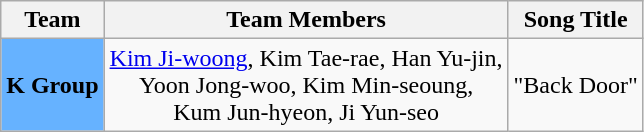<table class="wikitable" style="text-align:center">
<tr>
<th scope="col">Team</th>
<th scope="col">Team Members</th>
<th scope="col">Song Title</th>
</tr>
<tr>
<th scope="row" style="background-color:#66B2FF">K Group</th>
<td><a href='#'>Kim Ji-woong</a>, Kim Tae-rae, Han Yu-jin,<br>Yoon Jong-woo, Kim Min-seoung,<br>Kum Jun-hyeon, Ji Yun-seo</td>
<td>"Back Door"<br></td>
</tr>
</table>
